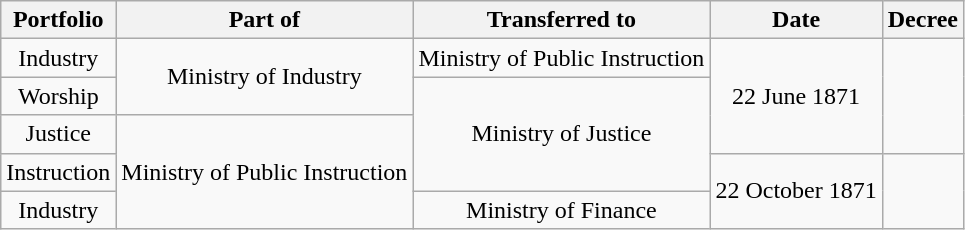<table class="wikitable" style="text-align:center;">
<tr>
<th>Portfolio</th>
<th>Part of</th>
<th>Transferred to</th>
<th>Date</th>
<th>Decree</th>
</tr>
<tr>
<td>Industry</td>
<td rowspan=2>Ministry of Industry</td>
<td>Ministry of Public Instruction</td>
<td rowspan=3>22 June 1871</td>
<td rowspan=3></td>
</tr>
<tr>
<td>Worship</td>
<td rowspan=3>Ministry of Justice</td>
</tr>
<tr>
<td>Justice</td>
<td rowspan=3>Ministry of Public Instruction</td>
</tr>
<tr>
<td>Instruction</td>
<td rowspan=2>22 October 1871</td>
<td rowspan=2></td>
</tr>
<tr>
<td>Industry</td>
<td>Ministry of Finance</td>
</tr>
</table>
